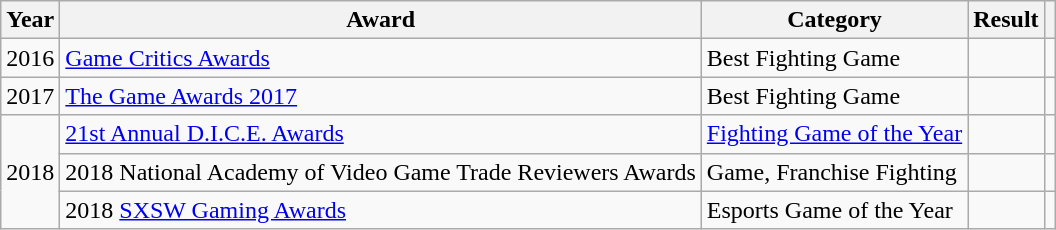<table class="wikitable sortable">
<tr>
<th>Year</th>
<th>Award</th>
<th>Category</th>
<th>Result</th>
<th></th>
</tr>
<tr>
<td style="text-align:center;" rowspan="1">2016</td>
<td rowspan="1"><a href='#'>Game Critics Awards</a></td>
<td>Best Fighting Game</td>
<td></td>
<td rowspan="1" style="text-align:center;"></td>
</tr>
<tr>
<td style="text-align:center;" rowspan="1">2017</td>
<td rowspan="1"><a href='#'>The Game Awards 2017</a></td>
<td>Best Fighting Game</td>
<td></td>
<td rowspan="1" style="text-align:center;"></td>
</tr>
<tr>
<td style="text-align:center;" rowspan="3">2018</td>
<td rowspan="1"><a href='#'>21st Annual D.I.C.E. Awards</a></td>
<td><a href='#'>Fighting Game of the Year</a></td>
<td></td>
<td rowspan="1" style="text-align:center;"></td>
</tr>
<tr>
<td rowspan="1">2018 National Academy of Video Game Trade Reviewers Awards</td>
<td>Game, Franchise Fighting</td>
<td></td>
<td rowspan="1" style="text-align:center;"></td>
</tr>
<tr>
<td rowspan="1">2018 <a href='#'>SXSW Gaming Awards</a></td>
<td>Esports Game of the Year</td>
<td></td>
<td rowspan="1" style="text-align:center;"></td>
</tr>
</table>
